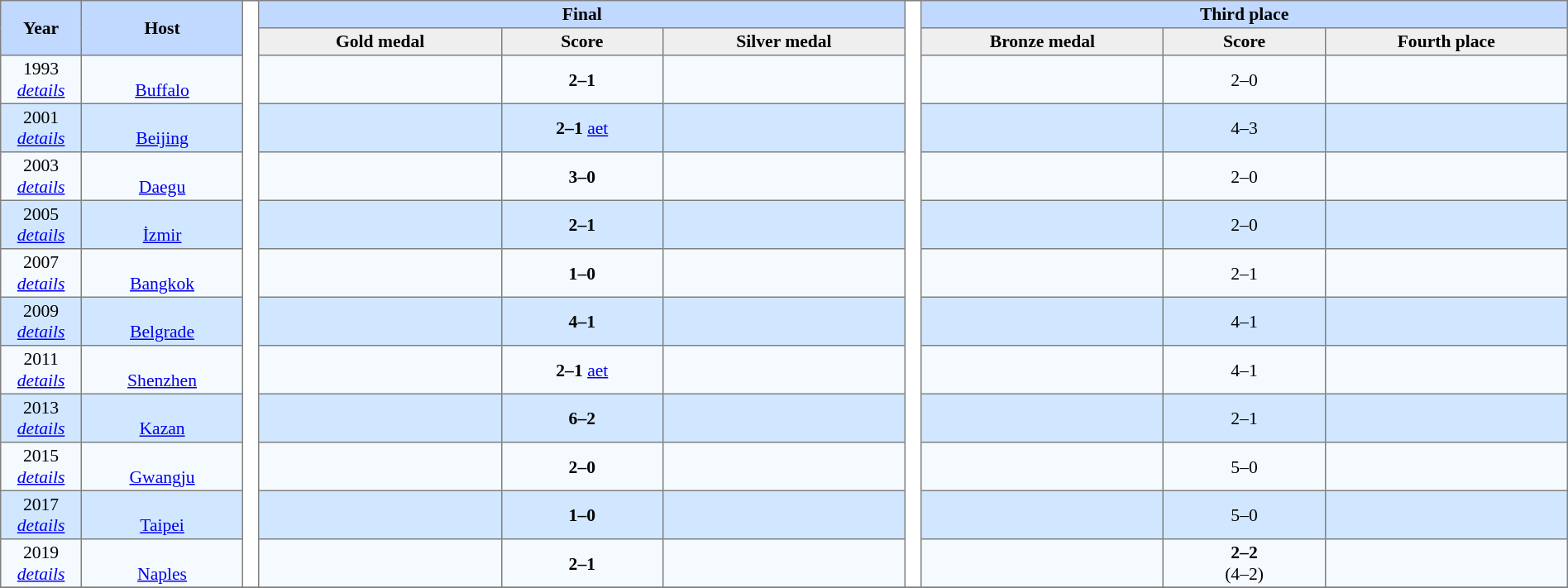<table border=1 style="border-collapse:collapse; font-size:90%; text-align:center; width:100%" cellpadding=2 cellspacing=0>
<tr bgcolor=#C1D8FF>
<th rowspan=2 width=5%>Year</th>
<th rowspan=2 width=10%>Host</th>
<th width=1% rowspan=13 bgcolor=ffffff></th>
<th colspan=3>Final</th>
<th width=1% rowspan=13 bgcolor=ffffff></th>
<th colspan=3>Third place</th>
</tr>
<tr bgcolor=#EFEFEF>
<th width=15%>Gold medal</th>
<th width=10%>Score</th>
<th width=15%>Silver medal</th>
<th width=15%>Bronze medal</th>
<th width=10%>Score</th>
<th width=15%>Fourth place</th>
</tr>
<tr bgcolor=#F5FAFF>
<td>1993 <br> <em><a href='#'>details</a></em></td>
<td> <br> <a href='#'>Buffalo</a></td>
<td><strong></strong></td>
<td><strong>2–1</strong></td>
<td></td>
<td></td>
<td>2–0</td>
<td></td>
</tr>
<tr bgcolor=#D0E7FF>
<td>2001 <br> <em><a href='#'>details</a></em></td>
<td> <br> <a href='#'>Beijing</a></td>
<td><strong></strong></td>
<td><strong>2–1</strong> <a href='#'>aet</a></td>
<td></td>
<td></td>
<td>4–3</td>
<td></td>
</tr>
<tr bgcolor=#F5FAFF>
<td>2003 <br> <em><a href='#'>details</a></em></td>
<td> <br> <a href='#'>Daegu</a></td>
<td><strong></strong></td>
<td><strong>3–0</strong></td>
<td></td>
<td></td>
<td>2–0</td>
<td></td>
</tr>
<tr bgcolor=#D0E7FF>
<td>2005 <br> <em><a href='#'>details</a></em></td>
<td> <br> <a href='#'>İzmir</a></td>
<td><strong></strong></td>
<td><strong>2–1</strong></td>
<td></td>
<td></td>
<td>2–0</td>
<td></td>
</tr>
<tr bgcolor=#F5FAFF>
<td>2007 <br> <em><a href='#'>details</a></em></td>
<td> <br> <a href='#'>Bangkok</a></td>
<td><strong></strong></td>
<td><strong>1–0</strong></td>
<td></td>
<td></td>
<td>2–1</td>
<td></td>
</tr>
<tr bgcolor=#D0E7FF>
<td>2009 <br> <em><a href='#'>details</a></em></td>
<td> <br> <a href='#'>Belgrade</a></td>
<td><strong></strong></td>
<td><strong>4–1</strong></td>
<td></td>
<td></td>
<td>4–1</td>
<td></td>
</tr>
<tr bgcolor=#F5FAFF>
<td>2011 <br> <em><a href='#'>details</a></em></td>
<td> <br> <a href='#'>Shenzhen</a></td>
<td><strong></strong></td>
<td><strong>2–1</strong>  <a href='#'>aet</a></td>
<td></td>
<td></td>
<td>4–1</td>
<td></td>
</tr>
<tr bgcolor=#D0E7FF>
<td>2013 <br> <em><a href='#'>details</a></em></td>
<td> <br> <a href='#'>Kazan</a></td>
<td><strong></strong></td>
<td><strong>6–2</strong></td>
<td></td>
<td></td>
<td>2–1</td>
<td></td>
</tr>
<tr bgcolor=#F5FAFF>
<td>2015 <br> <em><a href='#'>details</a></em></td>
<td> <br> <a href='#'>Gwangju</a></td>
<td><strong></strong></td>
<td><strong>2–0</strong></td>
<td></td>
<td></td>
<td>5–0</td>
<td></td>
</tr>
<tr bgcolor=#D0E7FF>
<td>2017 <br> <em><a href='#'>details</a></em></td>
<td> <br> <a href='#'>Taipei</a></td>
<td><strong></strong></td>
<td><strong>1–0</strong></td>
<td></td>
<td></td>
<td>5–0</td>
<td></td>
</tr>
<tr bgcolor=#F5FAFF>
<td>2019 <br> <em><a href='#'>details</a></em></td>
<td> <br> <a href='#'>Naples</a></td>
<td><strong></strong></td>
<td><strong>2–1</strong></td>
<td></td>
<td></td>
<td><strong>2–2</strong><br>(4–2) </td>
<td></td>
</tr>
<tr bgcolor=#D0E7FF>
</tr>
</table>
